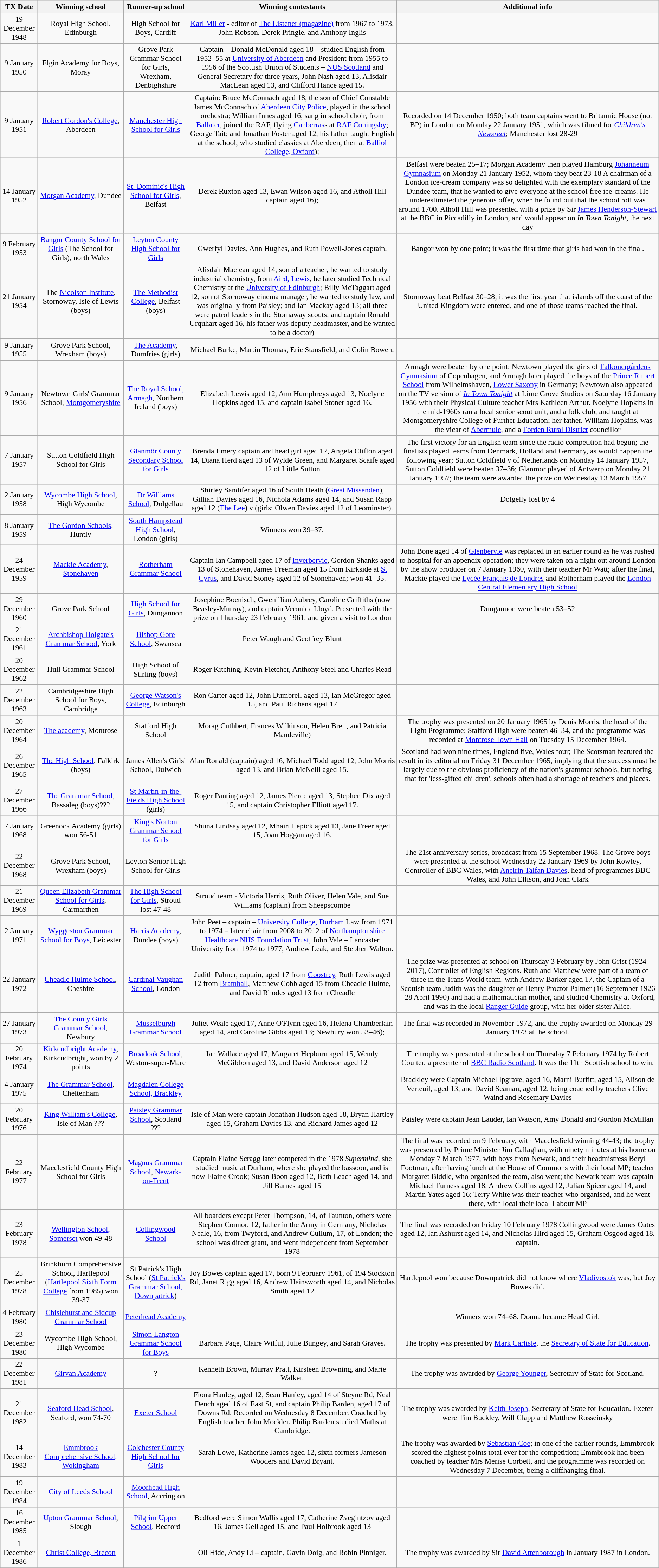<table class="wikitable" style="text-align:center; font-size:90%;">
<tr>
<th>TX Date</th>
<th>Winning school</th>
<th>Runner-up school</th>
<th>Winning contestants</th>
<th>Additional info</th>
</tr>
<tr>
<td>19 December 1948</td>
<td>Royal High School, Edinburgh</td>
<td>High School for Boys, Cardiff</td>
<td><a href='#'>Karl Miller</a> - editor of <a href='#'>The Listener (magazine)</a> from 1967 to 1973, John Robson, Derek Pringle, and Anthony Inglis</td>
<td></td>
</tr>
<tr>
<td>9 January 1950</td>
<td>Elgin Academy for Boys, Moray</td>
<td>Grove Park Grammar School for Girls, Wrexham, Denbighshire</td>
<td>Captain – Donald McDonald aged 18 – studied English from 1952–55 at <a href='#'>University of Aberdeen</a> and President from 1955 to 1956 of the Scottish Union of Students – <a href='#'>NUS Scotland</a> and General Secretary for three years, John Nash aged 13, Alisdair MacLean aged 13, and Clifford Hance aged 15.</td>
<td></td>
</tr>
<tr>
<td>9 January 1951</td>
<td><a href='#'>Robert Gordon's College</a>, Aberdeen</td>
<td><a href='#'>Manchester High School for Girls</a></td>
<td>Captain: Bruce McConnach aged 18, the son of Chief Constable James McConnach of <a href='#'>Aberdeen City Police</a>, played in the school orchestra; William Innes aged 16, sang in school choir, from <a href='#'>Ballater</a>, joined the RAF, flying <a href='#'>Canberras</a>s at <a href='#'>RAF Coningsby</a>; George Tait; and Jonathan Foster aged 12, his father taught English at the school, who studied classics at Aberdeen, then at <a href='#'>Balliol College, Oxford</a>);</td>
<td>Recorded on 14 December 1950; both team captains went to Britannic House (not BP) in London on Monday 22 January 1951, which was filmed for <em><a href='#'>Children's Newsreel</a></em>; Manchester lost 28-29</td>
</tr>
<tr>
<td>14 January 1952</td>
<td><a href='#'>Morgan Academy</a>, Dundee</td>
<td><a href='#'>St. Dominic's High School for Girls</a>, Belfast</td>
<td>Derek Ruxton aged 13, Ewan Wilson aged 16, and Atholl Hill captain aged 16);</td>
<td>Belfast were beaten 25–17; Morgan Academy then played Hamburg <a href='#'>Johanneum Gymnasium</a> on Monday 21 January 1952, whom they beat 23-18 A chairman of a London ice-cream company was so delighted with the exemplary standard of the Dundee team, that he wanted to give everyone at the school free ice-creams. He underestimated the generous offer, when he found out that the school roll was around 1700. Atholl Hill was presented with a prize by Sir <a href='#'>James Henderson-Stewart</a> at the BBC in Piccadilly in London, and would appear on <em>In Town Tonight</em>, the next day</td>
</tr>
<tr>
<td>9 February 1953</td>
<td><a href='#'>Bangor County School for Girls</a> (The School for Girls), north Wales</td>
<td><a href='#'>Leyton County High School for Girls</a></td>
<td>Gwerfyl Davies, Ann Hughes, and Ruth Powell-Jones captain.</td>
<td>Bangor won by one point; it was the first time that girls had won in the final.</td>
</tr>
<tr>
<td>21 January 1954</td>
<td>The <a href='#'>Nicolson Institute</a>, Stornoway, Isle of Lewis (boys)</td>
<td><a href='#'>The Methodist College</a>, Belfast (boys)</td>
<td>Alisdair Maclean aged 14, son of a teacher, he wanted to study industrial chemistry, from <a href='#'>Aird, Lewis</a>, he later studied Technical Chemistry at the <a href='#'>University of Edinburgh</a>; Billy McTaggart aged 12, son of Stornoway cinema manager, he wanted to study law, and was originally from Paisley; and Ian Mackay aged 13; all three were patrol leaders in the Stornaway scouts; and captain Ronald Urquhart aged 16, his father was deputy headmaster, and he wanted to be a doctor)</td>
<td>Stornoway beat Belfast 30–28; it was the first year that islands off the coast of the United Kingdom were entered, and one of those teams reached the final.</td>
</tr>
<tr>
<td>9 January 1955</td>
<td>Grove Park School, Wrexham (boys)</td>
<td><a href='#'>The Academy</a>, Dumfries (girls)</td>
<td>Michael Burke, Martin Thomas, Eric Stansfield, and Colin Bowen.</td>
<td></td>
</tr>
<tr>
<td>9 January 1956</td>
<td>Newtown Girls' Grammar School, <a href='#'>Montgomeryshire</a></td>
<td><a href='#'>The Royal School, Armagh</a>, Northern Ireland (boys)</td>
<td>Elizabeth Lewis aged 12, Ann Humphreys aged 13, Noelyne Hopkins aged 15, and captain Isabel Stoner aged 16.</td>
<td>Armagh were beaten by one point; Newtown played the girls of <a href='#'>Falkonergårdens Gymnasium</a> of Copenhagen, and Armagh later played the boys of the <a href='#'>Prince Rupert School</a> from Wilhelmshaven, <a href='#'>Lower Saxony</a> in Germany; Newtown also appeared on the TV version of <em><a href='#'>In Town Tonight</a></em> at Lime Grove Studios on Saturday 16 January 1956 with their Physical Culture teacher Mrs Kathleen Arthur. Noelyne Hopkins in the mid-1960s ran a local senior scout unit, and a folk club, and taught at Montgomeryshire College of Further Education; her father, William Hopkins, was the vicar of <a href='#'>Abermule</a>, and a <a href='#'>Forden Rural District</a> councillor</td>
</tr>
<tr>
<td>7 January 1957</td>
<td>Sutton Coldfield High School for Girls</td>
<td><a href='#'>Glanmôr County Secondary School for Girls</a></td>
<td>Brenda Emery captain and head girl aged 17, Angela Clifton aged 14, Diana Herd aged 13 of Wylde Green, and Margaret Scaife aged 12 of Little Sutton</td>
<td>The first victory for an English team since the radio competition had begun; the finalists played teams from Denmark, Holland and Germany, as would happen the following year; Sutton Coldfield v  of Netherlands on Monday 14 January 1957, Sutton Coldfield were beaten 37–36; Glanmor played  of Antwerp on Monday 21 January 1957; the team were awarded the prize on Wednesday 13 March 1957</td>
</tr>
<tr>
<td>2 January 1958</td>
<td><a href='#'>Wycombe High School</a>, High Wycombe</td>
<td><a href='#'>Dr Williams School</a>, Dolgellau</td>
<td>Shirley Sandifer aged 16 of South Heath (<a href='#'>Great Missenden</a>), Gillian Davies aged 16, Nichola Adams aged 14, and Susan Rapp aged 12 (<a href='#'>The Lee</a>) v  (girls: Olwen Davies aged 12 of Leominster).</td>
<td>Dolgelly lost by 4</td>
</tr>
<tr>
<td>8 January 1959</td>
<td><a href='#'>The Gordon Schools</a>, Huntly</td>
<td><a href='#'>South Hampstead High School</a>, London (girls)</td>
<td>Winners won 39–37.</td>
<td></td>
</tr>
<tr>
<td>24 December 1959</td>
<td><a href='#'>Mackie Academy</a>, <a href='#'>Stonehaven</a></td>
<td><a href='#'>Rotherham Grammar School</a></td>
<td>Captain Ian Campbell aged 17 of <a href='#'>Inverbervie</a>, Gordon Shanks aged 13 of Stonehaven, James Freeman aged 15 from Kirkside at <a href='#'>St Cyrus</a>, and David Stoney aged 12 of Stonehaven; won 41–35.</td>
<td>John Bone aged 14 of <a href='#'>Glenbervie</a> was replaced in an earlier round as he was rushed to hospital for an appendix operation; they were taken on a night out around London by the show producer on 7 January 1960, with their teacher Mr Watt; after the final, Mackie played the <a href='#'>Lycée Français de Londres</a> and Rotherham played the <a href='#'>London Central Elementary High School</a></td>
</tr>
<tr>
<td>29 December 1960</td>
<td>Grove Park School</td>
<td><a href='#'>High School for Girls</a>, Dungannon</td>
<td>Josephine Boenisch, Gwenillian Aubrey, Caroline Griffiths (now Beasley-Murray), and captain Veronica Lloyd. Presented with the prize on Thursday 23 February 1961, and given a visit to London</td>
<td>Dungannon were beaten 53–52</td>
</tr>
<tr>
<td>21 December 1961</td>
<td><a href='#'>Archbishop Holgate's Grammar School</a>, York</td>
<td><a href='#'>Bishop Gore School</a>, Swansea</td>
<td>Peter Waugh and Geoffrey Blunt</td>
<td></td>
</tr>
<tr>
<td>20 December 1962</td>
<td>Hull Grammar School</td>
<td>High School of Stirling (boys)</td>
<td>Roger Kitching, Kevin Fletcher, Anthony Steel and Charles Read</td>
<td></td>
</tr>
<tr>
<td>22 December 1963</td>
<td>Cambridgeshire High School for Boys, Cambridge</td>
<td><a href='#'>George Watson's College</a>, Edinburgh</td>
<td>Ron Carter aged 12, John Dumbrell aged 13, Ian McGregor aged 15, and Paul Richens aged 17</td>
<td></td>
</tr>
<tr>
<td>20 December 1964</td>
<td><a href='#'>The academy</a>, Montrose</td>
<td>Stafford High School</td>
<td>Morag Cuthbert, Frances Wilkinson, Helen Brett, and Patricia Mandeville)</td>
<td>The trophy was presented on 20 January 1965 by Denis Morris, the head of the Light Programme; Stafford High were beaten 46–34, and the programme was recorded at <a href='#'>Montrose Town Hall</a> on Tuesday 15 December 1964.</td>
</tr>
<tr>
<td>26 December 1965</td>
<td><a href='#'>The High School</a>, Falkirk (boys)</td>
<td>James Allen's Girls' School, Dulwich</td>
<td>Alan Ronald (captain) aged 16, Michael Todd aged 12, John Morris aged 13, and Brian McNeill aged 15.</td>
<td>Scotland had won nine times, England five, Wales four; The Scotsman featured the result in its editorial on Friday 31 December 1965, implying that the success must be largely due to the obvious proficiency of the nation's grammar schools, but noting that for 'less-gifted children', schools often had a shortage of teachers and places.</td>
</tr>
<tr>
<td>27 December 1966</td>
<td><a href='#'>The Grammar School</a>, Bassaleg (boys)???</td>
<td><a href='#'>St Martin-in-the-Fields High School</a> (girls)</td>
<td>Roger Panting aged 12, James Pierce aged 13, Stephen Dix aged 15, and captain Christopher Elliott aged 17.</td>
<td></td>
</tr>
<tr>
<td>7 January 1968</td>
<td>Greenock Academy (girls) won 56-51</td>
<td><a href='#'>King's Norton Grammar School for Girls</a></td>
<td>Shuna Lindsay aged 12, Mhairi Lepick aged 13, Jane Freer aged 15, Joan Hoggan aged 16.</td>
<td></td>
</tr>
<tr>
<td>22 December 1968</td>
<td>Grove Park School, Wrexham (boys)</td>
<td>Leyton Senior High School for Girls</td>
<td></td>
<td>The 21st anniversary series, broadcast from 15 September 1968. The Grove boys were presented at the school Wednesday 22 January 1969 by John Rowley, Controller of BBC Wales, with <a href='#'>Aneirin Talfan Davies</a>, head of programmes BBC Wales, and John Ellison, and Joan Clark</td>
</tr>
<tr>
<td>21 December 1969</td>
<td><a href='#'>Queen Elizabeth Grammar School for Girls</a>, Carmarthen</td>
<td><a href='#'>The High School for Girls</a>, Stroud lost 47-48</td>
<td>Stroud team - Victoria Harris, Ruth Oliver, Helen Vale, and Sue Williams (captain) from Sheepscombe</td>
<td></td>
</tr>
<tr>
<td>2 January 1971</td>
<td><a href='#'>Wyggeston Grammar School for Boys</a>, Leicester</td>
<td><a href='#'>Harris Academy</a>, Dundee (boys)</td>
<td>John Peet – captain – <a href='#'>University College, Durham</a> Law from 1971 to 1974 – later chair from 2008 to 2012 of <a href='#'>Northamptonshire Healthcare NHS Foundation Trust</a>, John Vale – Lancaster University from 1974 to 1977, Andrew Leak, and Stephen Walton.</td>
<td></td>
</tr>
<tr>
<td>22 January 1972</td>
<td><a href='#'>Cheadle Hulme School</a>, Cheshire</td>
<td><a href='#'>Cardinal Vaughan School</a>, London</td>
<td>Judith Palmer, captain, aged 17 from <a href='#'>Goostrey</a>, Ruth Lewis aged 12 from <a href='#'>Bramhall</a>, Matthew Cobb aged 15 from Cheadle Hulme, and David Rhodes aged 13 from Cheadle</td>
<td>The prize was presented at school on Thursday 3 February by John Grist (1924-2017), Controller of English Regions. Ruth and Matthew were part of a team of three in the Trans World team. with Andrew Barker aged 17, the Captain of a Scottish team Judith was the daughter of Henry Proctor Palmer (16 September 1926 - 28 April 1990) and had a mathematician mother, and studied Chemistry at Oxford, and was in the local <a href='#'>Ranger Guide</a> group, with her older sister Alice.</td>
</tr>
<tr>
<td>27 January 1973</td>
<td><a href='#'>The County Girls Grammar School</a>, Newbury</td>
<td><a href='#'>Musselburgh Grammar School</a></td>
<td>Juliet Weale aged 17, Anne O'Flynn aged 16, Helena Chamberlain aged 14, and Caroline Gibbs aged 13; Newbury won 53–46);</td>
<td>The final was recorded in November 1972, and the trophy awarded on Monday 29 January 1973 at the school.</td>
</tr>
<tr>
<td>20 February 1974</td>
<td><a href='#'>Kirkcudbright Academy</a>, Kirkcudbright, won by 2 points</td>
<td><a href='#'>Broadoak School</a>, Weston-super-Mare</td>
<td>Ian Wallace aged 17, Margaret Hepburn aged 15, Wendy McGibbon aged 13, and David Anderson aged 12</td>
<td>The trophy was presented at the school on Thursday 7 February 1974 by Robert Coulter, a presenter of <a href='#'>BBC Radio Scotland</a>. It was the 11th Scottish school to win.</td>
</tr>
<tr>
<td>4 January 1975</td>
<td><a href='#'>The Grammar School</a>, Cheltenham</td>
<td><a href='#'>Magdalen College School, Brackley</a></td>
<td></td>
<td>Brackley were Captain Michael Ipgrave, aged 16, Marni Burfitt, aged 15, Alison de Verteuil, aged 13, and David Seaman, aged 12, being coached by teachers Clive Waind and Rosemary Davies</td>
</tr>
<tr>
<td>20 February 1976</td>
<td><a href='#'>King William's College</a>, Isle of Man ???</td>
<td><a href='#'>Paisley Grammar School</a>, Scotland ???</td>
<td>Isle of Man were captain Jonathan Hudson aged 18, Bryan Hartley aged 15, Graham Davies 13, and Richard James aged 12</td>
<td>Paisley were captain Jean Lauder, Ian Watson, Amy Donald and Gordon McMillan</td>
</tr>
<tr>
<td>22 February 1977</td>
<td>Macclesfield County High School for Girls</td>
<td><a href='#'>Magnus Grammar School</a>, <a href='#'>Newark-on-Trent</a></td>
<td>Captain Elaine Scragg later competed in the 1978 <em>Supermind</em>, she studied music at Durham, where she played the bassoon, and is now Elaine Crook; Susan Boon aged 12, Beth Leach aged 14, and Jill Barnes aged 15</td>
<td>The final was recorded on 9 February, with Macclesfield winning 44-43; the trophy was presented by Prime Minister Jim Callaghan, with ninety minutes at his home on Monday 7 March 1977, with boys from Newark, and their headmistress Beryl Footman, after having lunch at the House of Commons with their local MP; teacher Margaret Biddle, who organised the team, also went; the Newark team was captain Michael Furness aged 18, Andrew Collins aged 12, Julian Spicer aged 14, and Martin Yates aged 16; Terry White was their teacher who organised, and he went there, with local their local Labour MP</td>
</tr>
<tr>
<td>23 February 1978</td>
<td><a href='#'>Wellington School, Somerset</a> won 49-48</td>
<td><a href='#'>Collingwood School</a></td>
<td>All boarders except Peter Thompson, 14, of Taunton, others were Stephen Connor, 12, father in the Army in Germany, Nicholas Neale, 16, from Twyford, and Andrew Cullum, 17, of London; the school was direct grant, and went independent from September 1978</td>
<td>The final was recorded on Friday 10 February 1978 Collingwood were James Oates aged 12, Ian Ashurst aged 14, and Nicholas Hird aged 15, Graham Osgood aged 18, captain.</td>
</tr>
<tr>
<td>25 December 1978</td>
<td>Brinkburn Comprehensive School, Hartlepool (<a href='#'>Hartlepool Sixth Form College</a> from 1985) won 39-37</td>
<td>St Patrick's High School (<a href='#'>St Patrick's Grammar School, Downpatrick</a>)</td>
<td>Joy Bowes captain aged 17, born 9 February 1961, of 194 Stockton Rd, Janet Rigg aged 16, Andrew Hainsworth aged 14, and Nicholas Smith aged 12</td>
<td>Hartlepool won because Downpatrick did not know where <a href='#'>Vladivostok</a> was, but Joy Bowes did.</td>
</tr>
<tr>
<td>4 February 1980</td>
<td><a href='#'>Chislehurst and Sidcup Grammar School</a></td>
<td><a href='#'>Peterhead Academy</a></td>
<td></td>
<td>Winners won 74–68. Donna became Head Girl.</td>
</tr>
<tr>
<td>23 December 1980</td>
<td>Wycombe High School, High Wycombe</td>
<td><a href='#'>Simon Langton Grammar School for Boys</a></td>
<td>Barbara Page, Claire Wilful, Julie Bungey, and Sarah Graves.</td>
<td>The trophy was presented by <a href='#'>Mark Carlisle</a>, the <a href='#'>Secretary of State for Education</a>.</td>
</tr>
<tr>
<td>22 December 1981</td>
<td><a href='#'>Girvan Academy</a></td>
<td>?</td>
<td>Kenneth Brown, Murray Pratt, Kirsteen Browning, and Marie Walker.</td>
<td>The trophy was awarded by <a href='#'>George Younger</a>, Secretary of State for Scotland.</td>
</tr>
<tr>
<td>21 December 1982</td>
<td><a href='#'>Seaford Head School</a>, Seaford, won 74-70</td>
<td><a href='#'>Exeter School</a></td>
<td>Fiona Hanley, aged 12, Sean Hanley, aged 14 of Steyne Rd, Neal Dench aged 16 of East St, and captain Philip Barden, aged 17 of Downs Rd. Recorded on Wednesday 8 December. Coached by English teacher John Mockler. Philip Barden studied Maths at Cambridge.</td>
<td>The trophy was awarded by <a href='#'>Keith Joseph</a>, Secretary of State for Education. Exeter were Tim Buckley, Will Clapp and Matthew Rosseinsky</td>
</tr>
<tr>
<td>14 December 1983</td>
<td><a href='#'>Emmbrook Comprehensive School, Wokingham</a></td>
<td><a href='#'>Colchester County High School for Girls</a></td>
<td>Sarah Lowe, Katherine James aged 12, sixth formers Jameson Wooders and David Bryant.</td>
<td>The trophy was awarded by <a href='#'>Sebastian Coe</a>; in one of the earlier rounds, Emmbrook scored the highest points total ever for the competition; Emmbrook had been coached by teacher Mrs Merise Corbett, and the programme was recorded on Wednesday 7 December, being a cliffhanging final.</td>
</tr>
<tr>
<td>19 December 1984</td>
<td><a href='#'>City of Leeds School</a></td>
<td><a href='#'>Moorhead High School</a>, Accrington</td>
<td></td>
<td></td>
</tr>
<tr>
<td>16 December 1985</td>
<td><a href='#'>Upton Grammar School</a>, Slough</td>
<td><a href='#'>Pilgrim Upper School</a>, Bedford</td>
<td>Bedford were Simon Wallis aged 17, Catherine Zvegintzov aged 16, James Gell aged 15, and Paul Holbrook aged 13</td>
<td></td>
</tr>
<tr>
<td>1 December 1986</td>
<td><a href='#'>Christ College, Brecon</a></td>
<td></td>
<td>Oli Hide, Andy Li – captain, Gavin Doig, and Robin Pinniger.</td>
<td>The trophy was awarded by Sir <a href='#'>David Attenborough</a> in January 1987 in London.</td>
</tr>
<tr>
</tr>
</table>
